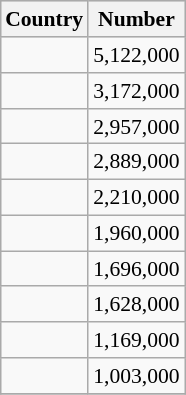<table class="wikitable sortable" style="font-size: 90%;float:right" width= align=center>
<tr style="background:lightgrey;">
<th>Country</th>
<th>Number</th>
</tr>
<tr>
<td></td>
<td>5,122,000</td>
</tr>
<tr>
<td></td>
<td>3,172,000</td>
</tr>
<tr>
<td></td>
<td>2,957,000</td>
</tr>
<tr>
<td></td>
<td>2,889,000</td>
</tr>
<tr>
<td></td>
<td>2,210,000</td>
</tr>
<tr>
<td></td>
<td>1,960,000</td>
</tr>
<tr>
<td></td>
<td>1,696,000</td>
</tr>
<tr>
<td></td>
<td>1,628,000</td>
</tr>
<tr>
<td></td>
<td>1,169,000</td>
</tr>
<tr>
<td></td>
<td>1,003,000</td>
</tr>
<tr>
</tr>
</table>
